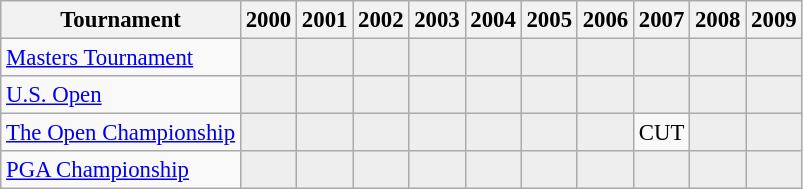<table class="wikitable" style="font-size:95%;text-align:center;">
<tr>
<th>Tournament</th>
<th>2000</th>
<th>2001</th>
<th>2002</th>
<th>2003</th>
<th>2004</th>
<th>2005</th>
<th>2006</th>
<th>2007</th>
<th>2008</th>
<th>2009</th>
</tr>
<tr>
<td align=left><a href='#'>Masters Tournament</a></td>
<td style="background:#eeeeee;"></td>
<td style="background:#eeeeee;"></td>
<td style="background:#eeeeee;"></td>
<td style="background:#eeeeee;"></td>
<td style="background:#eeeeee;"></td>
<td style="background:#eeeeee;"></td>
<td style="background:#eeeeee;"></td>
<td style="background:#eeeeee;"></td>
<td style="background:#eeeeee;"></td>
<td style="background:#eeeeee;"></td>
</tr>
<tr>
<td align=left><a href='#'>U.S. Open</a></td>
<td style="background:#eeeeee;"></td>
<td style="background:#eeeeee;"></td>
<td style="background:#eeeeee;"></td>
<td style="background:#eeeeee;"></td>
<td style="background:#eeeeee;"></td>
<td style="background:#eeeeee;"></td>
<td style="background:#eeeeee;"></td>
<td style="background:#eeeeee;"></td>
<td style="background:#eeeeee;"></td>
<td style="background:#eeeeee;"></td>
</tr>
<tr>
<td align=left><a href='#'>The Open Championship</a></td>
<td style="background:#eeeeee;"></td>
<td style="background:#eeeeee;"></td>
<td style="background:#eeeeee;"></td>
<td style="background:#eeeeee;"></td>
<td style="background:#eeeeee;"></td>
<td style="background:#eeeeee;"></td>
<td style="background:#eeeeee;"></td>
<td>CUT</td>
<td style="background:#eeeeee;"></td>
<td style="background:#eeeeee;"></td>
</tr>
<tr>
<td align=left><a href='#'>PGA Championship</a></td>
<td style="background:#eeeeee;"></td>
<td style="background:#eeeeee;"></td>
<td style="background:#eeeeee;"></td>
<td style="background:#eeeeee;"></td>
<td style="background:#eeeeee;"></td>
<td style="background:#eeeeee;"></td>
<td style="background:#eeeeee;"></td>
<td style="background:#eeeeee;"></td>
<td style="background:#eeeeee;"></td>
<td style="background:#eeeeee;"></td>
</tr>
</table>
